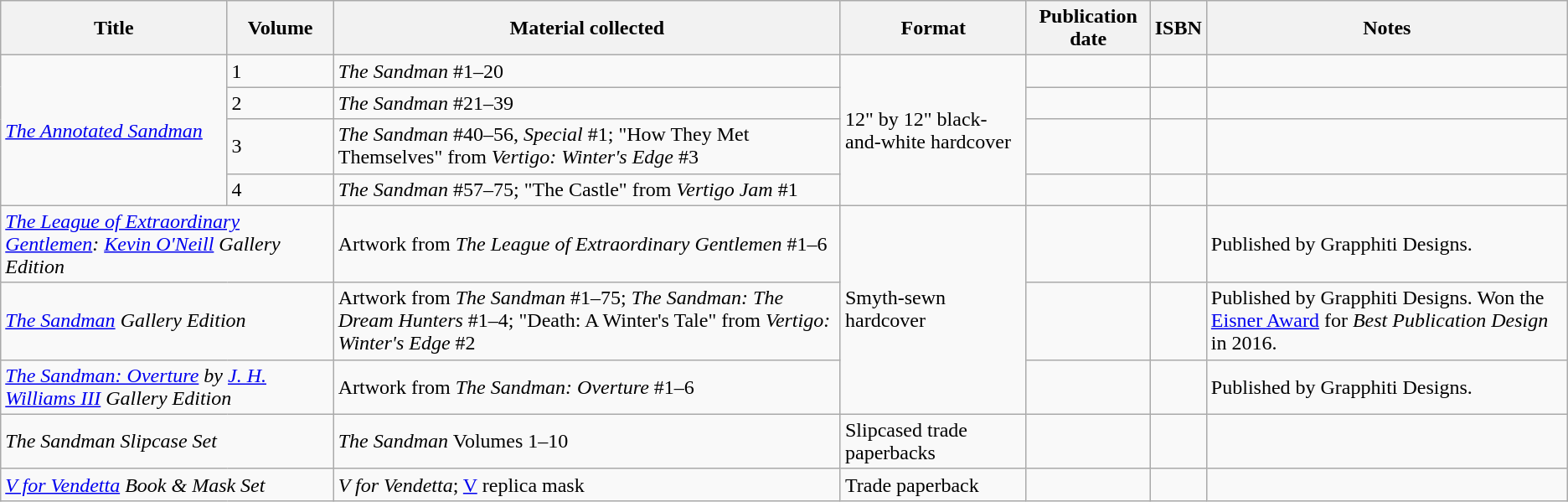<table class="wikitable">
<tr>
<th>Title</th>
<th>Volume</th>
<th>Material collected</th>
<th>Format</th>
<th>Publication date</th>
<th>ISBN</th>
<th>Notes</th>
</tr>
<tr>
<td rowspan="4"><em><a href='#'>The Annotated Sandman</a></em></td>
<td>1</td>
<td><em>The Sandman</em> #1–20</td>
<td rowspan="4">12" by 12" black-and-white hardcover</td>
<td></td>
<td></td>
<td></td>
</tr>
<tr>
<td>2</td>
<td><em>The Sandman</em> #21–39</td>
<td></td>
<td></td>
<td></td>
</tr>
<tr>
<td>3</td>
<td><em>The Sandman</em> #40–56, <em>Special</em> #1; "How They Met Themselves" from <em>Vertigo: Winter's Edge</em> #3</td>
<td></td>
<td></td>
<td></td>
</tr>
<tr>
<td>4</td>
<td><em>The Sandman</em> #57–75; "The Castle" from <em>Vertigo Jam</em> #1</td>
<td></td>
<td></td>
<td></td>
</tr>
<tr>
<td colspan="2"><em><a href='#'>The League of Extraordinary Gentlemen</a>: <a href='#'>Kevin O'Neill</a> Gallery Edition</em></td>
<td>Artwork from <em>The League of Extraordinary Gentlemen</em> #1–6</td>
<td rowspan="3">Smyth-sewn hardcover</td>
<td></td>
<td></td>
<td>Published by Grapphiti Designs.</td>
</tr>
<tr>
<td colspan="2"><em><a href='#'>The Sandman</a> Gallery Edition</em></td>
<td>Artwork from <em>The Sandman</em> #1–75; <em>The Sandman: The Dream Hunters</em> #1–4; "Death: A Winter's Tale" from <em>Vertigo: Winter's Edge</em> #2</td>
<td></td>
<td></td>
<td>Published by Grapphiti Designs. Won the <a href='#'>Eisner Award</a> for <em>Best Publication Design</em> in 2016.</td>
</tr>
<tr>
<td colspan="2"><em><a href='#'>The Sandman: Overture</a> by <a href='#'>J. H. Williams III</a> Gallery Edition</em></td>
<td>Artwork from <em>The Sandman: Overture</em> #1–6</td>
<td></td>
<td></td>
<td>Published by Grapphiti Designs.</td>
</tr>
<tr>
<td colspan="2"><em>The Sandman Slipcase Set</em></td>
<td><em>The Sandman</em> Volumes 1–10</td>
<td>Slipcased trade paperbacks</td>
<td></td>
<td></td>
<td></td>
</tr>
<tr>
<td colspan="2"><em><a href='#'>V for Vendetta</a> Book & Mask Set</em></td>
<td><em>V for Vendetta</em>; <a href='#'>V</a> replica mask</td>
<td>Trade paperback</td>
<td></td>
<td></td>
<td></td>
</tr>
</table>
